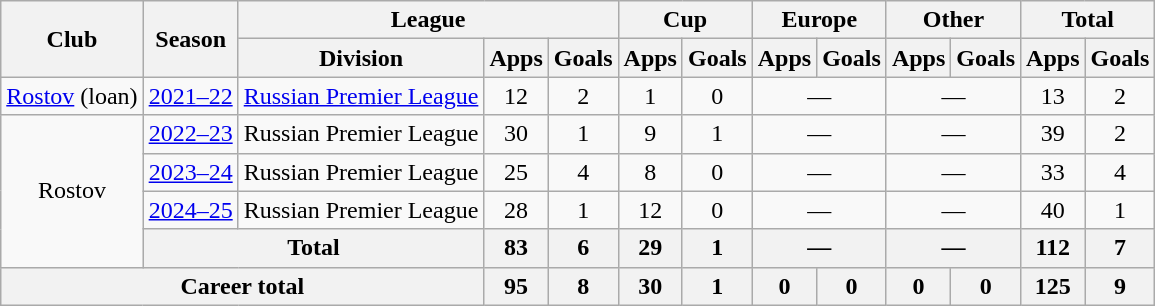<table class="wikitable" style="text-align: center;">
<tr>
<th rowspan="2">Club</th>
<th rowspan="2">Season</th>
<th colspan="3">League</th>
<th colspan="2">Cup</th>
<th colspan="2">Europe</th>
<th colspan="2">Other</th>
<th colspan="2">Total</th>
</tr>
<tr>
<th>Division</th>
<th>Apps</th>
<th>Goals</th>
<th>Apps</th>
<th>Goals</th>
<th>Apps</th>
<th>Goals</th>
<th>Apps</th>
<th>Goals</th>
<th>Apps</th>
<th>Goals</th>
</tr>
<tr>
<td><a href='#'>Rostov</a> (loan)</td>
<td><a href='#'>2021–22</a></td>
<td><a href='#'>Russian Premier League</a></td>
<td>12</td>
<td>2</td>
<td>1</td>
<td>0</td>
<td colspan="2">—</td>
<td colspan="2">—</td>
<td>13</td>
<td>2</td>
</tr>
<tr>
<td rowspan="4">Rostov</td>
<td><a href='#'>2022–23</a></td>
<td>Russian Premier League</td>
<td>30</td>
<td>1</td>
<td>9</td>
<td>1</td>
<td colspan="2">—</td>
<td colspan="2">—</td>
<td>39</td>
<td>2</td>
</tr>
<tr>
<td><a href='#'>2023–24</a></td>
<td>Russian Premier League</td>
<td>25</td>
<td>4</td>
<td>8</td>
<td>0</td>
<td colspan="2">—</td>
<td colspan="2">—</td>
<td>33</td>
<td>4</td>
</tr>
<tr>
<td><a href='#'>2024–25</a></td>
<td>Russian Premier League</td>
<td>28</td>
<td>1</td>
<td>12</td>
<td>0</td>
<td colspan="2">—</td>
<td colspan="2">—</td>
<td>40</td>
<td>1</td>
</tr>
<tr>
<th colspan="2">Total</th>
<th>83</th>
<th>6</th>
<th>29</th>
<th>1</th>
<th colspan="2">—</th>
<th colspan="2">—</th>
<th>112</th>
<th>7</th>
</tr>
<tr>
<th colspan="3">Career total</th>
<th>95</th>
<th>8</th>
<th>30</th>
<th>1</th>
<th>0</th>
<th>0</th>
<th>0</th>
<th>0</th>
<th>125</th>
<th>9</th>
</tr>
</table>
